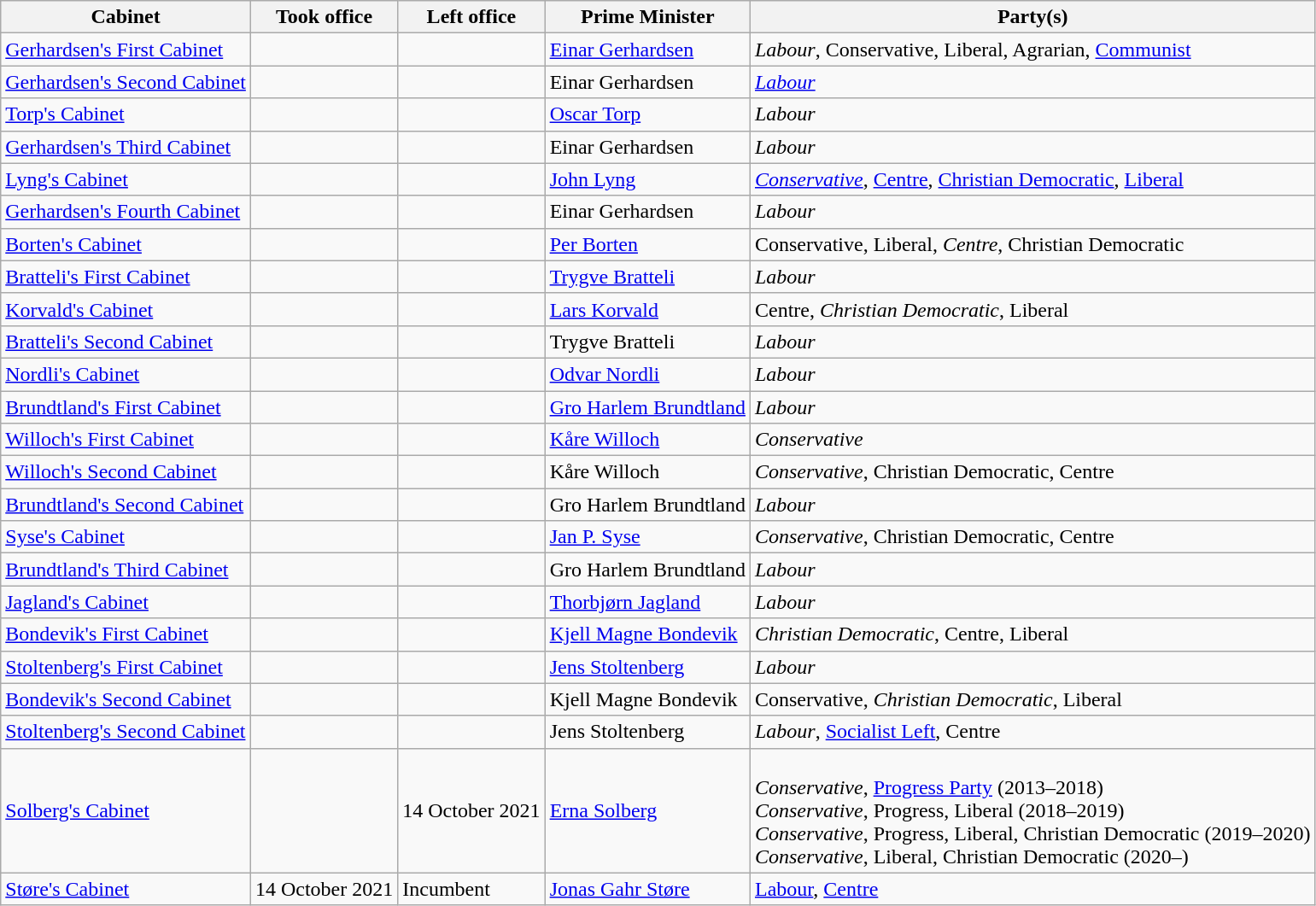<table class=wikitable>
<tr align="left">
<th>Cabinet</th>
<th>Took office</th>
<th>Left office</th>
<th>Prime Minister</th>
<th>Party(s)</th>
</tr>
<tr>
<td><a href='#'>Gerhardsen's First Cabinet</a></td>
<td></td>
<td></td>
<td><a href='#'>Einar Gerhardsen</a></td>
<td><em>Labour</em>, Conservative, Liberal, Agrarian, <a href='#'>Communist</a></td>
</tr>
<tr>
<td><a href='#'>Gerhardsen's Second Cabinet</a></td>
<td></td>
<td></td>
<td>Einar Gerhardsen</td>
<td><em><a href='#'>Labour</a></em></td>
</tr>
<tr>
<td><a href='#'>Torp's Cabinet</a></td>
<td></td>
<td></td>
<td><a href='#'>Oscar Torp</a></td>
<td><em>Labour</em></td>
</tr>
<tr>
<td><a href='#'>Gerhardsen's Third Cabinet</a></td>
<td></td>
<td></td>
<td>Einar Gerhardsen</td>
<td><em>Labour</em></td>
</tr>
<tr>
<td><a href='#'>Lyng's Cabinet</a></td>
<td></td>
<td></td>
<td><a href='#'>John Lyng</a></td>
<td><a href='#'><em>Conservative</em></a>, <a href='#'>Centre</a>, <a href='#'>Christian Democratic</a>, <a href='#'>Liberal</a></td>
</tr>
<tr>
<td><a href='#'>Gerhardsen's Fourth Cabinet</a></td>
<td></td>
<td></td>
<td>Einar Gerhardsen</td>
<td><em>Labour</em></td>
</tr>
<tr>
<td><a href='#'>Borten's Cabinet</a></td>
<td></td>
<td></td>
<td><a href='#'>Per Borten</a></td>
<td>Conservative, Liberal, <em>Centre</em>, Christian Democratic</td>
</tr>
<tr>
<td><a href='#'>Bratteli's First Cabinet</a></td>
<td></td>
<td></td>
<td><a href='#'>Trygve Bratteli</a></td>
<td><em>Labour</em></td>
</tr>
<tr>
<td><a href='#'>Korvald's Cabinet</a></td>
<td></td>
<td></td>
<td><a href='#'>Lars Korvald</a></td>
<td>Centre, <em>Christian Democratic</em>, Liberal</td>
</tr>
<tr>
<td><a href='#'>Bratteli's Second Cabinet</a></td>
<td></td>
<td></td>
<td>Trygve Bratteli</td>
<td><em>Labour</em></td>
</tr>
<tr>
<td><a href='#'>Nordli's Cabinet</a></td>
<td></td>
<td></td>
<td><a href='#'>Odvar Nordli</a></td>
<td><em>Labour</em></td>
</tr>
<tr>
<td><a href='#'>Brundtland's First Cabinet</a></td>
<td></td>
<td></td>
<td><a href='#'>Gro Harlem Brundtland</a></td>
<td><em>Labour</em></td>
</tr>
<tr>
<td><a href='#'>Willoch's First Cabinet</a></td>
<td></td>
<td></td>
<td><a href='#'>Kåre Willoch</a></td>
<td><em>Conservative</em></td>
</tr>
<tr>
<td><a href='#'>Willoch's Second Cabinet</a></td>
<td></td>
<td></td>
<td>Kåre Willoch</td>
<td><em>Conservative</em>, Christian Democratic, Centre</td>
</tr>
<tr>
<td><a href='#'>Brundtland's Second Cabinet</a></td>
<td></td>
<td></td>
<td>Gro Harlem Brundtland</td>
<td><em>Labour</em></td>
</tr>
<tr>
<td><a href='#'>Syse's Cabinet</a></td>
<td></td>
<td></td>
<td><a href='#'>Jan P. Syse</a></td>
<td><em>Conservative</em>, Christian Democratic, Centre</td>
</tr>
<tr>
<td><a href='#'>Brundtland's Third Cabinet</a></td>
<td></td>
<td></td>
<td>Gro Harlem Brundtland</td>
<td><em>Labour</em></td>
</tr>
<tr>
<td><a href='#'>Jagland's Cabinet</a></td>
<td></td>
<td></td>
<td><a href='#'>Thorbjørn Jagland</a></td>
<td><em>Labour</em></td>
</tr>
<tr>
<td><a href='#'>Bondevik's First Cabinet</a></td>
<td></td>
<td></td>
<td><a href='#'>Kjell Magne Bondevik</a></td>
<td><em>Christian Democratic</em>, Centre, Liberal</td>
</tr>
<tr>
<td><a href='#'>Stoltenberg's First Cabinet</a></td>
<td></td>
<td></td>
<td><a href='#'>Jens Stoltenberg</a></td>
<td><em>Labour</em></td>
</tr>
<tr>
<td><a href='#'>Bondevik's Second Cabinet</a></td>
<td></td>
<td></td>
<td>Kjell Magne Bondevik</td>
<td>Conservative, <em>Christian Democratic</em>, Liberal</td>
</tr>
<tr>
<td><a href='#'>Stoltenberg's Second Cabinet</a></td>
<td></td>
<td></td>
<td>Jens Stoltenberg</td>
<td><em>Labour</em>, <a href='#'>Socialist Left</a>, Centre</td>
</tr>
<tr>
<td><a href='#'>Solberg's  Cabinet</a></td>
<td></td>
<td>14 October 2021</td>
<td><a href='#'>Erna Solberg</a></td>
<td><br><em>Conservative</em>, <a href='#'>Progress Party</a> (2013–2018)
<br>
<em>Conservative</em>, Progress, Liberal (2018–2019)
<br>
<em>Conservative</em>, Progress, Liberal, Christian Democratic (2019–2020)
<br>
<em>Conservative</em>, Liberal, Christian Democratic (2020–)</td>
</tr>
<tr>
<td><a href='#'>Støre's Cabinet</a></td>
<td>14 October 2021</td>
<td>Incumbent</td>
<td><a href='#'>Jonas Gahr Støre</a></td>
<td><a href='#'>Labour</a>, <a href='#'>Centre</a></td>
</tr>
</table>
